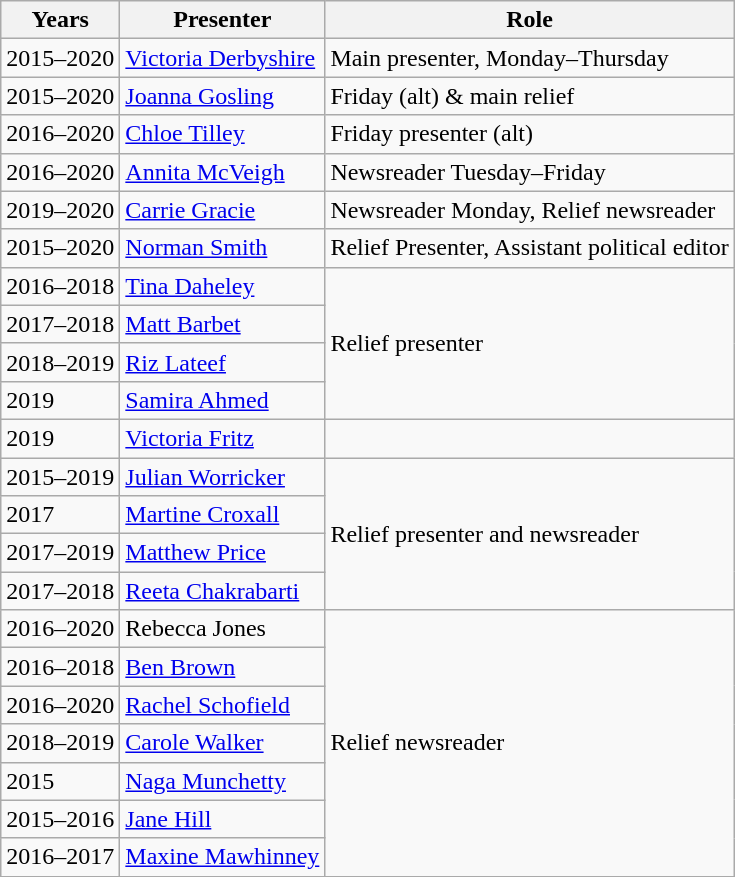<table class="wikitable">
<tr>
<th>Years</th>
<th>Presenter</th>
<th>Role</th>
</tr>
<tr>
<td>2015–2020</td>
<td><a href='#'>Victoria Derbyshire</a></td>
<td>Main presenter, Monday–Thursday</td>
</tr>
<tr>
<td>2015–2020</td>
<td><a href='#'>Joanna Gosling</a></td>
<td>Friday (alt) & main relief</td>
</tr>
<tr>
<td>2016–2020</td>
<td><a href='#'>Chloe Tilley</a></td>
<td>Friday presenter (alt)</td>
</tr>
<tr>
<td>2016–2020</td>
<td><a href='#'>Annita McVeigh</a></td>
<td>Newsreader Tuesday–Friday</td>
</tr>
<tr>
<td>2019–2020</td>
<td><a href='#'>Carrie Gracie</a></td>
<td>Newsreader Monday, Relief newsreader</td>
</tr>
<tr>
<td>2015–2020</td>
<td><a href='#'>Norman Smith</a></td>
<td>Relief Presenter, Assistant political editor</td>
</tr>
<tr>
<td>2016–2018</td>
<td><a href='#'>Tina Daheley</a></td>
<td rowspan="4">Relief presenter</td>
</tr>
<tr>
<td>2017–2018</td>
<td><a href='#'>Matt Barbet</a></td>
</tr>
<tr>
<td>2018–2019</td>
<td><a href='#'>Riz Lateef</a></td>
</tr>
<tr>
<td>2019</td>
<td><a href='#'>Samira Ahmed</a></td>
</tr>
<tr>
<td>2019</td>
<td><a href='#'>Victoria Fritz</a></td>
</tr>
<tr>
<td>2015–2019</td>
<td><a href='#'>Julian Worricker</a></td>
<td rowspan="4">Relief presenter and newsreader</td>
</tr>
<tr>
<td>2017</td>
<td><a href='#'>Martine Croxall</a></td>
</tr>
<tr>
<td>2017–2019</td>
<td><a href='#'>Matthew Price</a></td>
</tr>
<tr>
<td>2017–2018</td>
<td><a href='#'>Reeta Chakrabarti</a></td>
</tr>
<tr>
<td>2016–2020</td>
<td>Rebecca Jones</td>
<td rowspan="8">Relief newsreader</td>
</tr>
<tr>
<td>2016–2018</td>
<td><a href='#'>Ben Brown</a></td>
</tr>
<tr>
<td>2016–2020</td>
<td><a href='#'>Rachel Schofield</a></td>
</tr>
<tr>
<td>2018–2019</td>
<td><a href='#'>Carole Walker</a></td>
</tr>
<tr>
<td>2015</td>
<td><a href='#'>Naga Munchetty</a></td>
</tr>
<tr>
<td>2015–2016</td>
<td><a href='#'>Jane Hill</a></td>
</tr>
<tr>
<td>2016–2017</td>
<td><a href='#'>Maxine Mawhinney</a></td>
</tr>
</table>
